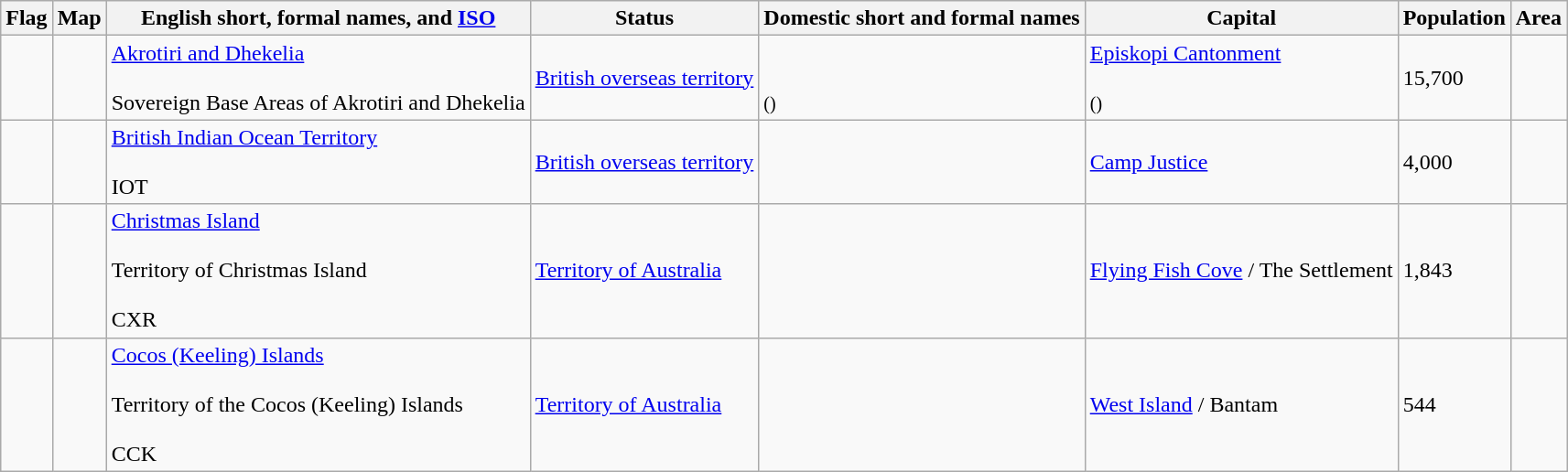<table class="wikitable sortable">
<tr>
<th class="unsortable">Flag</th>
<th class="unsortable">Map</th>
<th>English short, formal names, and <a href='#'>ISO</a></th>
<th>Status</th>
<th>Domestic short and formal names</th>
<th>Capital</th>
<th>Population</th>
<th>Area</th>
</tr>
<tr>
<td></td>
<td></td>
<td><a href='#'>Akrotiri and Dhekelia</a><br><br>Sovereign Base Areas of Akrotiri and Dhekelia</td>
<td><a href='#'>British overseas territory</a></td>
<td><br><br> <small>(<em></em>)</small></td>
<td><a href='#'>Episkopi Cantonment</a><br><br> <small>(<em></em>)</small></td>
<td>15,700</td>
<td></td>
</tr>
<tr>
<td></td>
<td></td>
<td><a href='#'>British Indian Ocean Territory</a><br><br>IOT</td>
<td><a href='#'>British overseas territory</a></td>
<td></td>
<td><a href='#'>Camp Justice</a></td>
<td>4,000</td>
<td></td>
</tr>
<tr>
<td></td>
<td></td>
<td><a href='#'>Christmas Island</a><br><br>Territory of Christmas Island<br><br>CXR</td>
<td><a href='#'>Territory of Australia</a></td>
<td></td>
<td><a href='#'>Flying Fish Cove</a> / The Settlement</td>
<td>1,843</td>
<td></td>
</tr>
<tr>
<td></td>
<td></td>
<td><a href='#'>Cocos (Keeling) Islands</a><br><br>Territory of the Cocos (Keeling) Islands<br><br>CCK</td>
<td><a href='#'>Territory of Australia</a></td>
<td><br><br></td>
<td><a href='#'>West Island</a> / Bantam</td>
<td>544</td>
<td></td>
</tr>
</table>
